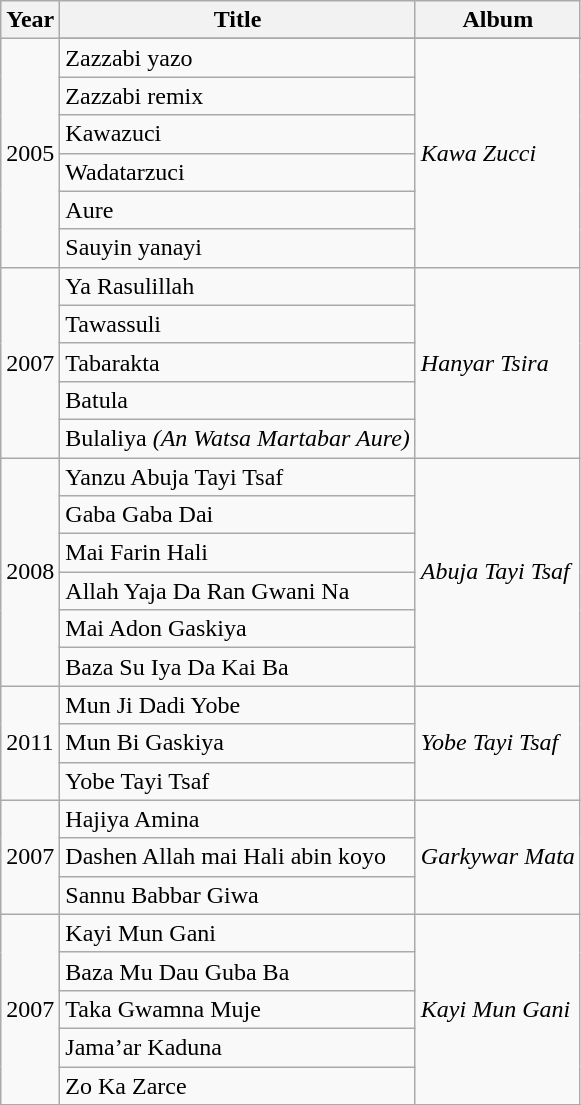<table class="wikitable sortable">
<tr>
<th>Year</th>
<th>Title</th>
<th>Album</th>
</tr>
<tr>
<td rowspan="7">2005</td>
</tr>
<tr>
<td>Zazzabi yazo</td>
<td rowspan="6"><em>Kawa Zucci</em></td>
</tr>
<tr>
<td>Zazzabi remix</td>
</tr>
<tr>
<td>Kawazuci</td>
</tr>
<tr>
<td>Wadatarzuci</td>
</tr>
<tr>
<td>Aure</td>
</tr>
<tr>
<td>Sauyin yanayi</td>
</tr>
<tr>
<td rowspan="5">2007</td>
<td>Ya Rasulillah</td>
<td rowspan="5"><em>Hanyar Tsira</em></td>
</tr>
<tr>
<td>Tawassuli</td>
</tr>
<tr>
<td>Tabarakta</td>
</tr>
<tr>
<td>Batula</td>
</tr>
<tr>
<td>Bulaliya <em>(An Watsa Martabar Aure)</em></td>
</tr>
<tr>
<td rowspan="6">2008</td>
<td>Yanzu Abuja Tayi Tsaf</td>
<td rowspan="6"><em>Abuja Tayi Tsaf</em></td>
</tr>
<tr>
<td>Gaba Gaba Dai</td>
</tr>
<tr>
<td>Mai Farin Hali</td>
</tr>
<tr>
<td>Allah Yaja Da Ran Gwani Na</td>
</tr>
<tr>
<td>Mai Adon Gaskiya</td>
</tr>
<tr>
<td>Baza Su Iya Da Kai Ba</td>
</tr>
<tr>
<td rowspan="3">2011</td>
<td>Mun Ji Dadi Yobe</td>
<td rowspan="3"><em>Yobe Tayi Tsaf</em></td>
</tr>
<tr>
<td>Mun Bi Gaskiya</td>
</tr>
<tr>
<td>Yobe Tayi Tsaf</td>
</tr>
<tr>
<td rowspan="3">2007</td>
<td>Hajiya Amina</td>
<td rowspan="3"><em>Garkywar Mata</em></td>
</tr>
<tr>
<td>Dashen Allah mai Hali abin koyo</td>
</tr>
<tr>
<td>Sannu Babbar Giwa</td>
</tr>
<tr>
<td rowspan="5">2007</td>
<td>Kayi Mun Gani</td>
<td rowspan="5"><em>Kayi Mun Gani</em></td>
</tr>
<tr>
<td>Baza Mu Dau Guba Ba</td>
</tr>
<tr>
<td>Taka Gwamna Muje</td>
</tr>
<tr>
<td>Jama’ar Kaduna</td>
</tr>
<tr>
<td>Zo Ka Zarce</td>
</tr>
<tr>
</tr>
</table>
